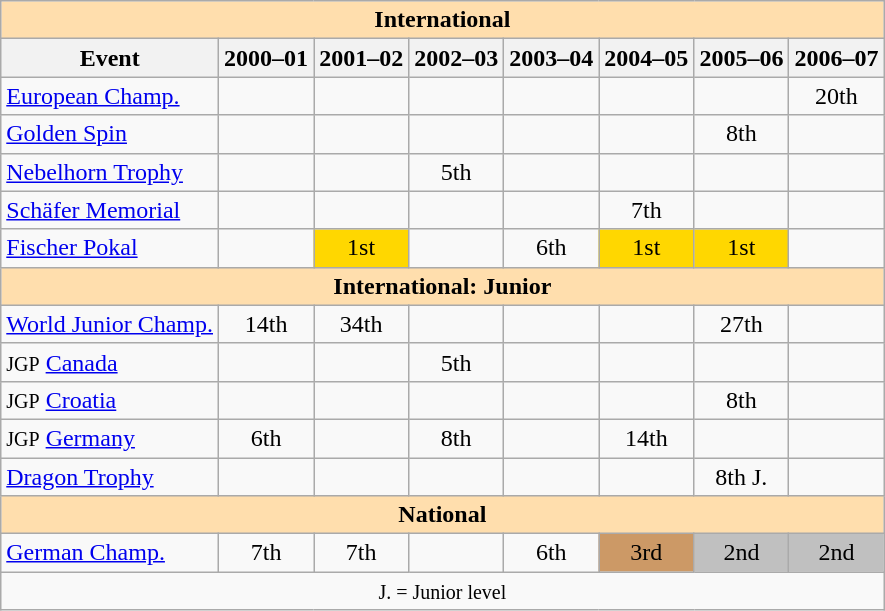<table class="wikitable" style="text-align:center">
<tr>
<th style="background-color: #ffdead; " colspan=8 align=center><strong>International</strong></th>
</tr>
<tr>
<th>Event</th>
<th>2000–01</th>
<th>2001–02</th>
<th>2002–03</th>
<th>2003–04</th>
<th>2004–05</th>
<th>2005–06</th>
<th>2006–07</th>
</tr>
<tr>
<td align=left><a href='#'>European Champ.</a></td>
<td></td>
<td></td>
<td></td>
<td></td>
<td></td>
<td></td>
<td>20th</td>
</tr>
<tr>
<td align=left><a href='#'>Golden Spin</a></td>
<td></td>
<td></td>
<td></td>
<td></td>
<td></td>
<td>8th</td>
<td></td>
</tr>
<tr>
<td align=left><a href='#'>Nebelhorn Trophy</a></td>
<td></td>
<td></td>
<td>5th</td>
<td></td>
<td></td>
<td></td>
<td></td>
</tr>
<tr>
<td align=left><a href='#'>Schäfer Memorial</a></td>
<td></td>
<td></td>
<td></td>
<td></td>
<td>7th</td>
<td></td>
<td></td>
</tr>
<tr>
<td align=left><a href='#'>Fischer Pokal</a></td>
<td></td>
<td bgcolor=gold>1st</td>
<td></td>
<td>6th</td>
<td bgcolor=gold>1st</td>
<td bgcolor=gold>1st</td>
<td></td>
</tr>
<tr>
<th style="background-color: #ffdead; " colspan=8 align=center><strong>International: Junior</strong></th>
</tr>
<tr>
<td align=left><a href='#'>World Junior Champ.</a></td>
<td>14th</td>
<td>34th</td>
<td></td>
<td></td>
<td></td>
<td>27th</td>
<td></td>
</tr>
<tr>
<td align=left><small>JGP</small> <a href='#'>Canada</a></td>
<td></td>
<td></td>
<td>5th</td>
<td></td>
<td></td>
<td></td>
<td></td>
</tr>
<tr>
<td align=left><small>JGP</small> <a href='#'>Croatia</a></td>
<td></td>
<td></td>
<td></td>
<td></td>
<td></td>
<td>8th</td>
<td></td>
</tr>
<tr>
<td align=left><small>JGP</small> <a href='#'>Germany</a></td>
<td>6th</td>
<td></td>
<td>8th</td>
<td></td>
<td>14th</td>
<td></td>
<td></td>
</tr>
<tr>
<td align=left><a href='#'>Dragon Trophy</a></td>
<td></td>
<td></td>
<td></td>
<td></td>
<td></td>
<td>8th J.</td>
<td></td>
</tr>
<tr>
<th style="background-color: #ffdead; " colspan=8 align=center><strong>National</strong></th>
</tr>
<tr>
<td align=left><a href='#'>German Champ.</a></td>
<td>7th</td>
<td>7th</td>
<td></td>
<td>6th</td>
<td bgcolor=cc9966>3rd</td>
<td bgcolor=silver>2nd</td>
<td bgcolor=silver>2nd</td>
</tr>
<tr>
<td colspan=8 align=center><small> J. = Junior level </small></td>
</tr>
</table>
